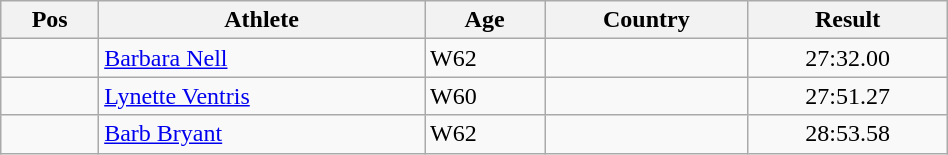<table class="wikitable"  style="text-align:center; width:50%;">
<tr>
<th>Pos</th>
<th>Athlete</th>
<th>Age</th>
<th>Country</th>
<th>Result</th>
</tr>
<tr>
<td align=center></td>
<td align=left><a href='#'>Barbara Nell</a></td>
<td align=left>W62</td>
<td align=left></td>
<td>27:32.00</td>
</tr>
<tr>
<td align=center></td>
<td align=left><a href='#'>Lynette Ventris</a></td>
<td align=left>W60</td>
<td align=left></td>
<td>27:51.27</td>
</tr>
<tr>
<td align=center></td>
<td align=left><a href='#'>Barb Bryant</a></td>
<td align=left>W62</td>
<td align=left></td>
<td>28:53.58</td>
</tr>
</table>
